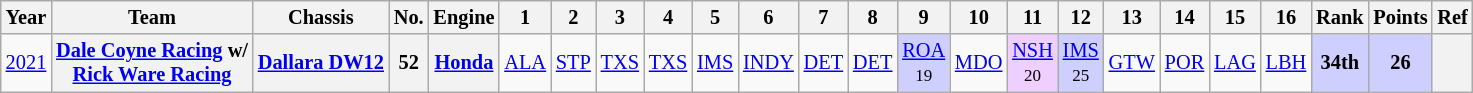<table class="wikitable" style="text-align:center; font-size:85%">
<tr>
<th>Year</th>
<th>Team</th>
<th>Chassis</th>
<th>No.</th>
<th>Engine</th>
<th>1</th>
<th>2</th>
<th>3</th>
<th>4</th>
<th>5</th>
<th>6</th>
<th>7</th>
<th>8</th>
<th>9</th>
<th>10</th>
<th>11</th>
<th>12</th>
<th>13</th>
<th>14</th>
<th>15</th>
<th>16</th>
<th>Rank</th>
<th>Points</th>
<th>Ref</th>
</tr>
<tr>
<td><a href='#'>2021</a></td>
<th><a href='#'>Dale Coyne Racing</a> w/<br><a href='#'>Rick Ware Racing</a></th>
<th><a href='#'>Dallara DW12</a></th>
<th>52</th>
<th><a href='#'>Honda</a></th>
<td><a href='#'>ALA</a></td>
<td><a href='#'>STP</a></td>
<td><a href='#'>TXS</a></td>
<td><a href='#'>TXS</a></td>
<td><a href='#'>IMS</a></td>
<td><a href='#'>INDY</a></td>
<td><a href='#'>DET</a></td>
<td><a href='#'>DET</a></td>
<td style="background:#CFCFFF;"><a href='#'>ROA</a><br><small>19</small></td>
<td><a href='#'>MDO</a></td>
<td style="background:#EFCFFF;"><a href='#'>NSH</a><br><small>20</small></td>
<td style="background:#CFCFFF;"><a href='#'>IMS</a><br><small>25</small></td>
<td><a href='#'>GTW</a></td>
<td><a href='#'>POR</a></td>
<td><a href='#'>LAG</a></td>
<td><a href='#'>LBH</a></td>
<th style="background:#CFCFFF;">34th</th>
<th style="background:#CFCFFF;">26</th>
<th></th>
</tr>
</table>
